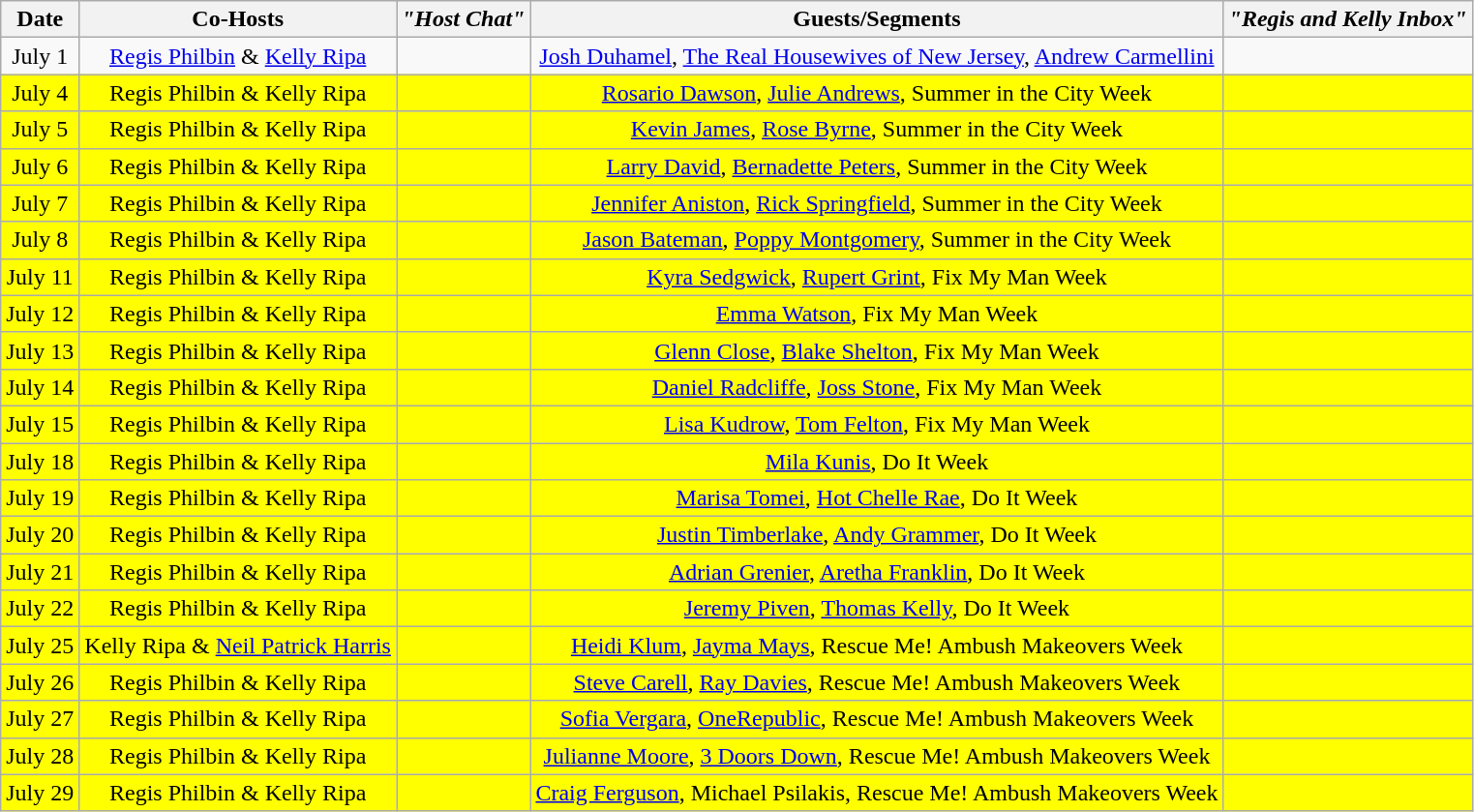<table class="wikitable sortable" style="text-align:center;">
<tr>
<th>Date</th>
<th>Co-Hosts</th>
<th><em>"Host Chat"</em></th>
<th>Guests/Segments</th>
<th><em>"Regis and Kelly Inbox"</em></th>
</tr>
<tr>
<td>July 1</td>
<td><a href='#'>Regis Philbin</a> & <a href='#'>Kelly Ripa</a></td>
<td></td>
<td><a href='#'>Josh Duhamel</a>, <a href='#'>The Real Housewives of New Jersey</a>, <a href='#'>Andrew Carmellini</a></td>
<td></td>
</tr>
<tr style="background:yellow;">
<td>July 4</td>
<td>Regis Philbin & Kelly Ripa</td>
<td></td>
<td><a href='#'>Rosario Dawson</a>, <a href='#'>Julie Andrews</a>, Summer in the City Week</td>
<td></td>
</tr>
<tr style="background:yellow;">
<td>July 5</td>
<td>Regis Philbin & Kelly Ripa</td>
<td></td>
<td><a href='#'>Kevin James</a>, <a href='#'>Rose Byrne</a>, Summer in the City Week</td>
<td></td>
</tr>
<tr style="background:yellow;">
<td>July 6</td>
<td>Regis Philbin & Kelly Ripa</td>
<td></td>
<td><a href='#'>Larry David</a>, <a href='#'>Bernadette Peters</a>, Summer in the City Week</td>
<td></td>
</tr>
<tr style="background:yellow;">
<td>July 7</td>
<td>Regis Philbin & Kelly Ripa</td>
<td></td>
<td><a href='#'>Jennifer Aniston</a>, <a href='#'>Rick Springfield</a>, Summer in the City Week</td>
<td></td>
</tr>
<tr style="background:yellow;">
<td>July 8</td>
<td>Regis Philbin & Kelly Ripa</td>
<td></td>
<td><a href='#'>Jason Bateman</a>, <a href='#'>Poppy Montgomery</a>, Summer in the City Week</td>
<td></td>
</tr>
<tr style="background:yellow;">
<td>July 11</td>
<td>Regis Philbin & Kelly Ripa</td>
<td></td>
<td><a href='#'>Kyra Sedgwick</a>, <a href='#'>Rupert Grint</a>, Fix My Man Week</td>
<td></td>
</tr>
<tr style="background:yellow;">
<td>July 12</td>
<td>Regis Philbin & Kelly Ripa</td>
<td></td>
<td><a href='#'>Emma Watson</a>, Fix My Man Week</td>
<td></td>
</tr>
<tr style="background:yellow;">
<td>July 13</td>
<td>Regis Philbin & Kelly Ripa</td>
<td></td>
<td><a href='#'>Glenn Close</a>, <a href='#'>Blake Shelton</a>, Fix My Man Week</td>
<td></td>
</tr>
<tr style="background:yellow;">
<td>July 14</td>
<td>Regis Philbin & Kelly Ripa</td>
<td></td>
<td><a href='#'>Daniel Radcliffe</a>, <a href='#'>Joss Stone</a>, Fix My Man Week</td>
<td></td>
</tr>
<tr style="background:yellow;">
<td>July 15</td>
<td>Regis Philbin & Kelly Ripa</td>
<td></td>
<td><a href='#'>Lisa Kudrow</a>, <a href='#'>Tom Felton</a>, Fix My Man Week</td>
<td></td>
</tr>
<tr style="background:yellow;">
<td>July 18</td>
<td>Regis Philbin & Kelly Ripa</td>
<td></td>
<td><a href='#'>Mila Kunis</a>, Do It Week</td>
<td></td>
</tr>
<tr style="background:yellow;">
<td>July 19</td>
<td>Regis Philbin & Kelly Ripa</td>
<td></td>
<td><a href='#'>Marisa Tomei</a>, <a href='#'>Hot Chelle Rae</a>, Do It Week</td>
<td></td>
</tr>
<tr style="background:yellow;">
<td>July 20</td>
<td>Regis Philbin & Kelly Ripa</td>
<td></td>
<td><a href='#'>Justin Timberlake</a>, <a href='#'>Andy Grammer</a>, Do It Week</td>
<td></td>
</tr>
<tr style="background:yellow;">
<td>July 21</td>
<td>Regis Philbin & Kelly Ripa</td>
<td></td>
<td><a href='#'>Adrian Grenier</a>, <a href='#'>Aretha Franklin</a>, Do It Week</td>
<td></td>
</tr>
<tr style="background:yellow;">
<td>July 22</td>
<td>Regis Philbin & Kelly Ripa</td>
<td></td>
<td><a href='#'>Jeremy Piven</a>, <a href='#'>Thomas Kelly</a>, Do It Week</td>
<td></td>
</tr>
<tr style="background:yellow;">
<td>July 25</td>
<td>Kelly Ripa & <a href='#'>Neil Patrick Harris</a></td>
<td></td>
<td><a href='#'>Heidi Klum</a>, <a href='#'>Jayma Mays</a>, Rescue Me! Ambush Makeovers Week</td>
<td></td>
</tr>
<tr style="background:yellow;">
<td>July 26</td>
<td>Regis Philbin & Kelly Ripa</td>
<td></td>
<td><a href='#'>Steve Carell</a>, <a href='#'>Ray Davies</a>, Rescue Me! Ambush Makeovers Week</td>
<td></td>
</tr>
<tr style="background:yellow;">
<td>July 27</td>
<td>Regis Philbin & Kelly Ripa</td>
<td></td>
<td><a href='#'>Sofia Vergara</a>, <a href='#'>OneRepublic</a>, Rescue Me! Ambush Makeovers Week</td>
<td></td>
</tr>
<tr style="background:yellow;">
<td>July 28</td>
<td>Regis Philbin & Kelly Ripa</td>
<td></td>
<td><a href='#'>Julianne Moore</a>, <a href='#'>3 Doors Down</a>, Rescue Me! Ambush Makeovers Week</td>
<td></td>
</tr>
<tr style="background:yellow;">
<td>July 29</td>
<td>Regis Philbin & Kelly Ripa</td>
<td></td>
<td><a href='#'>Craig Ferguson</a>, Michael Psilakis, Rescue Me! Ambush Makeovers Week</td>
<td></td>
</tr>
</table>
